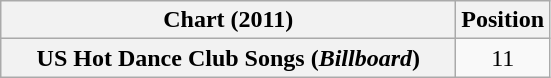<table class="wikitable sortable plainrowheaders" style="text-align:center;">
<tr>
<th scope="col" style="width:18.5em;">Chart (2011)</th>
<th scope="col">Position</th>
</tr>
<tr>
<th scope="row">US Hot Dance Club Songs (<em>Billboard</em>)</th>
<td>11</td>
</tr>
</table>
